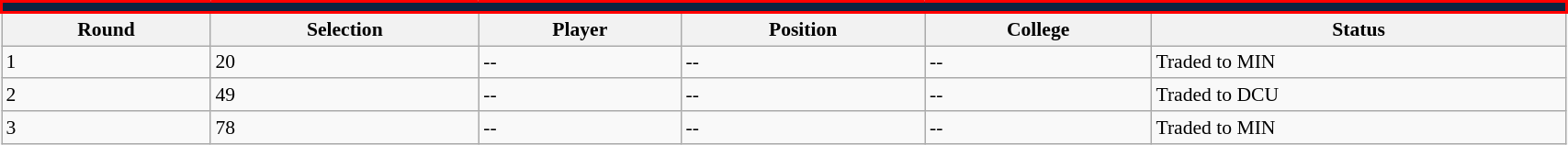<table class="wikitable sortable" style="width:90%; text-align:center; font-size:90%; text-align:left;">
<tr style="border-spacing: 2px; border: 2px solid red;">
<td colspan="6" bgcolor="#0C2340" color="#FFFFFF" border="#C8102E" align="center"><strong></strong></td>
</tr>
<tr>
<th>Round</th>
<th>Selection</th>
<th>Player</th>
<th>Position</th>
<th>College</th>
<th>Status</th>
</tr>
<tr>
<td>1</td>
<td>20</td>
<td>--</td>
<td>--</td>
<td>--</td>
<td>Traded to MIN</td>
</tr>
<tr>
<td>2</td>
<td>49</td>
<td>--</td>
<td>--</td>
<td>--</td>
<td>Traded to DCU</td>
</tr>
<tr>
<td>3</td>
<td>78</td>
<td>--</td>
<td>--</td>
<td>--</td>
<td>Traded to MIN</td>
</tr>
</table>
